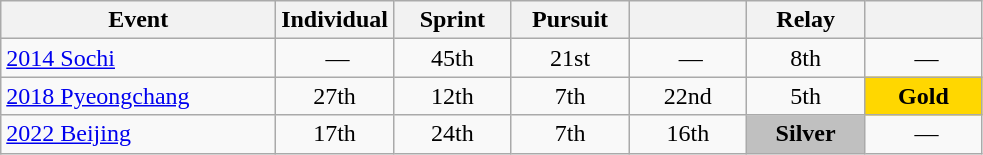<table class="wikitable" style="text-align: center;">
<tr>
<th width="28%">Event</th>
<th width="12%">Individual</th>
<th width="12%">Sprint</th>
<th width="12%">Pursuit</th>
<th width="12%"></th>
<th width="12%">Relay</th>
<th width="12%"></th>
</tr>
<tr>
<td align=left> <a href='#'>2014 Sochi</a></td>
<td> —</td>
<td>45th</td>
<td>21st</td>
<td> —</td>
<td>8th</td>
<td> —</td>
</tr>
<tr>
<td align=left> <a href='#'>2018 Pyeongchang</a></td>
<td>27th</td>
<td>12th</td>
<td>7th</td>
<td>22nd</td>
<td>5th</td>
<td style="background:gold;"><strong>Gold</strong></td>
</tr>
<tr>
<td align=left> <a href='#'>2022 Beijing</a></td>
<td>17th</td>
<td>24th</td>
<td>7th</td>
<td>16th</td>
<td style="background:silver;"><strong>Silver</strong></td>
<td> —</td>
</tr>
</table>
